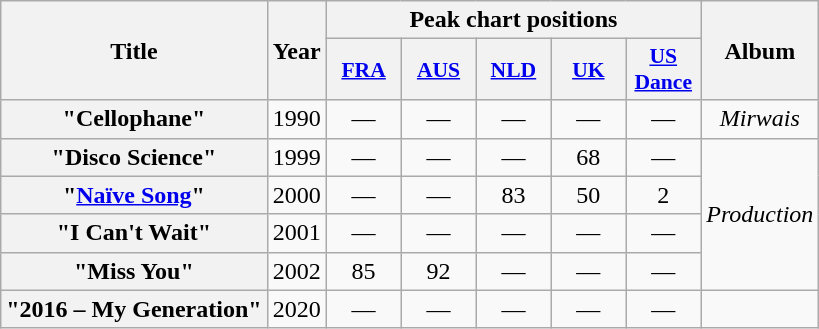<table class="wikitable plainrowheaders" style="text-align:center;">
<tr>
<th scope="col" rowspan="2">Title</th>
<th scope="col" rowspan="2">Year</th>
<th scope="col" colspan="5">Peak chart positions</th>
<th scope="col" rowspan="2">Album</th>
</tr>
<tr>
<th scope="col" style="width:3em;font-size:90%;"><a href='#'>FRA</a><br></th>
<th scope="col" style="width:3em;font-size:90%;"><a href='#'>AUS</a><br></th>
<th scope="col" style="width:3em;font-size:90%;"><a href='#'>NLD</a><br></th>
<th scope="col" style="width:3em;font-size:90%;"><a href='#'>UK</a><br></th>
<th scope="col" style="width:3em;font-size:90%;"><a href='#'>US<br>Dance</a><br></th>
</tr>
<tr>
<th scope="row">"Cellophane"</th>
<td>1990</td>
<td>—</td>
<td>—</td>
<td>—</td>
<td>—</td>
<td>—</td>
<td><em>Mirwais</em></td>
</tr>
<tr>
<th scope="row">"Disco Science"</th>
<td>1999</td>
<td>—</td>
<td>—</td>
<td>—</td>
<td>68</td>
<td>—</td>
<td rowspan="4"><em>Production</em></td>
</tr>
<tr>
<th scope="row">"<a href='#'>Naïve Song</a>"</th>
<td>2000</td>
<td>—</td>
<td>—</td>
<td>83</td>
<td>50</td>
<td>2</td>
</tr>
<tr>
<th scope="row">"I Can't Wait"</th>
<td>2001</td>
<td>—</td>
<td>—</td>
<td>—</td>
<td>—</td>
<td>—</td>
</tr>
<tr>
<th scope="row">"Miss You"</th>
<td>2002</td>
<td>85</td>
<td>92</td>
<td>—</td>
<td>—</td>
<td>—</td>
</tr>
<tr>
<th scope="row">"2016 – My Generation"</th>
<td>2020</td>
<td>—</td>
<td>—</td>
<td>—</td>
<td>—</td>
<td>—</td>
<td></td>
</tr>
</table>
